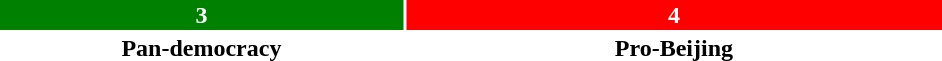<table style="width:50%; text-align:center;">
<tr style="color:white;">
<td style="background:green; width:42.9%;"><strong>3</strong></td>
<td style="background:red; width:57.1%;"><strong>4</strong></td>
</tr>
<tr>
<td><span><strong>Pan-democracy</strong></span></td>
<td><span><strong>Pro-Beijing</strong></span></td>
</tr>
</table>
